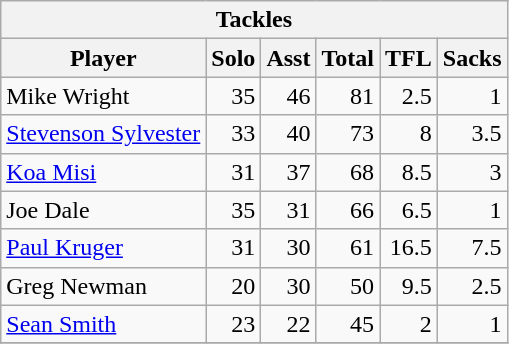<table class="wikitable">
<tr>
<th colspan="7" align="center">Tackles</th>
</tr>
<tr>
<th>Player</th>
<th>Solo</th>
<th>Asst</th>
<th>Total</th>
<th>TFL</th>
<th>Sacks</th>
</tr>
<tr>
<td>Mike Wright</td>
<td align="right">35</td>
<td align="right">46</td>
<td align="right">81</td>
<td align="right">2.5</td>
<td align="right">1</td>
</tr>
<tr>
<td><a href='#'>Stevenson Sylvester</a></td>
<td align="right">33</td>
<td align="right">40</td>
<td align="right">73</td>
<td align="right">8</td>
<td align="right">3.5</td>
</tr>
<tr>
<td><a href='#'>Koa Misi</a></td>
<td align="right">31</td>
<td align="right">37</td>
<td align="right">68</td>
<td align="right">8.5</td>
<td align="right">3</td>
</tr>
<tr>
<td>Joe Dale</td>
<td align="right">35</td>
<td align="right">31</td>
<td align="right">66</td>
<td align="right">6.5</td>
<td align="right">1</td>
</tr>
<tr>
<td><a href='#'>Paul Kruger</a></td>
<td align="right">31</td>
<td align="right">30</td>
<td align="right">61</td>
<td align="right">16.5</td>
<td align="right">7.5</td>
</tr>
<tr>
<td>Greg Newman</td>
<td align="right">20</td>
<td align="right">30</td>
<td align="right">50</td>
<td align="right">9.5</td>
<td align="right">2.5</td>
</tr>
<tr>
<td><a href='#'>Sean Smith</a></td>
<td align="right">23</td>
<td align="right">22</td>
<td align="right">45</td>
<td align="right">2</td>
<td align="right">1</td>
</tr>
<tr>
</tr>
</table>
